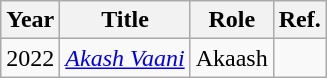<table class="wikitable">
<tr>
<th>Year</th>
<th>Title</th>
<th>Role</th>
<th>Ref.</th>
</tr>
<tr>
<td>2022</td>
<td><em><a href='#'>Akash Vaani</a></em></td>
<td>Akaash</td>
<td></td>
</tr>
</table>
